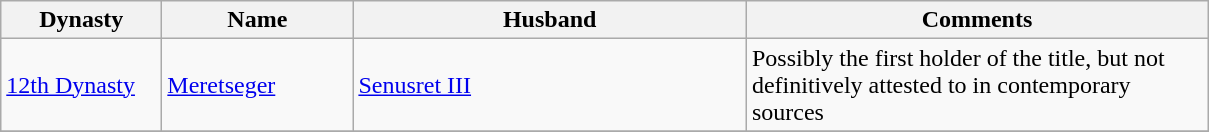<table class="wikitable">
<tr>
<th width="100">Dynasty</th>
<th width="120">Name</th>
<th width="255">Husband</th>
<th width="300">Comments</th>
</tr>
<tr>
<td><a href='#'>12th Dynasty</a></td>
<td><a href='#'>Meretseger</a></td>
<td><a href='#'>Senusret III</a></td>
<td>Possibly the first holder of the title, but not definitively attested to in contemporary sources</td>
</tr>
<tr>
</tr>
</table>
